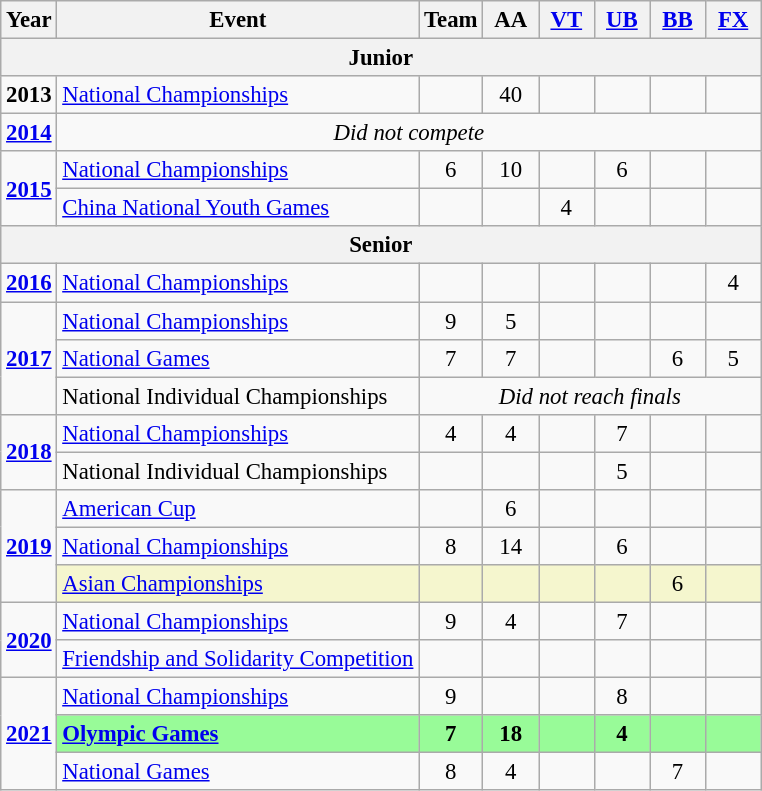<table class="wikitable" style="text-align:center; font-size:95%;">
<tr>
<th align="center">Year</th>
<th align="center">Event</th>
<th style="width:30px;">Team</th>
<th style="width:30px;">AA</th>
<th style="width:30px;"><a href='#'>VT</a></th>
<th style="width:30px;"><a href='#'>UB</a></th>
<th style="width:30px;"><a href='#'>BB</a></th>
<th style="width:30px;"><a href='#'>FX</a></th>
</tr>
<tr>
<th colspan="8"><strong>Junior</strong></th>
</tr>
<tr>
<td><strong>2013</strong></td>
<td align=left><a href='#'>National Championships</a></td>
<td></td>
<td>40</td>
<td></td>
<td></td>
<td></td>
<td></td>
</tr>
<tr>
<td><strong><a href='#'>2014</a></strong></td>
<td colspan=7 align=center><em>Did not compete</em></td>
</tr>
<tr>
<td rowspan=2><strong><a href='#'>2015</a></strong></td>
<td align=left><a href='#'>National Championships</a></td>
<td>6</td>
<td>10</td>
<td></td>
<td>6</td>
<td></td>
<td></td>
</tr>
<tr>
<td align=left><a href='#'>China National Youth Games</a></td>
<td></td>
<td></td>
<td>4</td>
<td></td>
<td></td>
<td></td>
</tr>
<tr>
<th colspan="8"><strong>Senior</strong></th>
</tr>
<tr>
<td><strong><a href='#'>2016</a></strong></td>
<td align=left><a href='#'>National Championships</a></td>
<td></td>
<td></td>
<td></td>
<td></td>
<td></td>
<td>4</td>
</tr>
<tr>
<td rowspan=3><strong><a href='#'>2017</a></strong></td>
<td align=left><a href='#'>National Championships</a></td>
<td>9</td>
<td>5</td>
<td></td>
<td></td>
<td></td>
<td></td>
</tr>
<tr>
<td align=left><a href='#'>National Games</a></td>
<td>7</td>
<td>7</td>
<td></td>
<td></td>
<td>6</td>
<td>5</td>
</tr>
<tr>
<td align=left>National Individual Championships</td>
<td colspan=6 align=center><em>Did not reach finals</em></td>
</tr>
<tr>
<td rowspan=2><strong><a href='#'>2018</a></strong></td>
<td align=left><a href='#'>National Championships</a></td>
<td>4</td>
<td>4</td>
<td></td>
<td>7</td>
<td></td>
<td></td>
</tr>
<tr>
<td align=left>National Individual Championships</td>
<td></td>
<td></td>
<td></td>
<td>5</td>
<td></td>
<td></td>
</tr>
<tr>
<td rowspan=3><strong><a href='#'>2019</a></strong></td>
<td align=left><a href='#'>American Cup</a></td>
<td></td>
<td>6</td>
<td></td>
<td></td>
<td></td>
<td></td>
</tr>
<tr>
<td align=left><a href='#'>National Championships</a></td>
<td>8</td>
<td>14</td>
<td></td>
<td>6</td>
<td></td>
<td></td>
</tr>
<tr style="background:#F5F6CE;">
<td align=left><a href='#'>Asian Championships</a></td>
<td></td>
<td></td>
<td></td>
<td></td>
<td>6</td>
<td></td>
</tr>
<tr>
<td rowspan=2><strong><a href='#'>2020</a></strong></td>
<td align=left><a href='#'>National Championships</a></td>
<td>9</td>
<td>4</td>
<td></td>
<td>7</td>
<td></td>
<td></td>
</tr>
<tr>
<td align=left><a href='#'>Friendship and Solidarity Competition</a></td>
<td></td>
<td></td>
<td></td>
<td></td>
<td></td>
<td></td>
</tr>
<tr>
<td rowspan="3"><strong><a href='#'>2021</a></strong></td>
<td align=left><a href='#'>National Championships</a></td>
<td>9</td>
<td></td>
<td></td>
<td>8</td>
<td></td>
<td></td>
</tr>
<tr bgcolor=98FB98>
<td align=left><strong><a href='#'>Olympic Games</a></strong></td>
<td><strong>7</strong></td>
<td><strong>18</strong></td>
<td></td>
<td><strong>4</strong></td>
<td></td>
<td></td>
</tr>
<tr>
<td align=left><a href='#'>National Games</a></td>
<td>8</td>
<td>4</td>
<td></td>
<td></td>
<td>7</td>
<td></td>
</tr>
</table>
